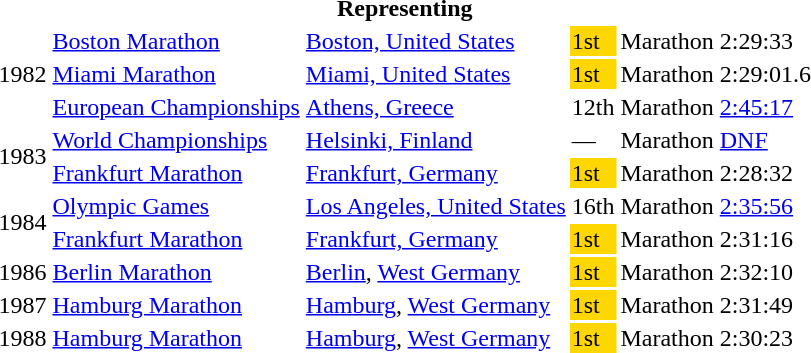<table>
<tr>
<th colspan="6">Representing </th>
</tr>
<tr>
<td rowspan=3>1982</td>
<td><a href='#'>Boston Marathon</a></td>
<td><a href='#'>Boston, United States</a></td>
<td bgcolor="gold">1st</td>
<td>Marathon</td>
<td>2:29:33</td>
</tr>
<tr>
<td><a href='#'>Miami Marathon</a></td>
<td><a href='#'>Miami, United States</a></td>
<td bgcolor="gold">1st</td>
<td>Marathon</td>
<td>2:29:01.6</td>
</tr>
<tr>
<td><a href='#'>European Championships</a></td>
<td><a href='#'>Athens, Greece</a></td>
<td>12th</td>
<td>Marathon</td>
<td><a href='#'>2:45:17</a></td>
</tr>
<tr>
<td rowspan=2>1983</td>
<td><a href='#'>World Championships</a></td>
<td><a href='#'>Helsinki, Finland</a></td>
<td>—</td>
<td>Marathon</td>
<td><a href='#'>DNF</a></td>
</tr>
<tr>
<td><a href='#'>Frankfurt Marathon</a></td>
<td><a href='#'>Frankfurt, Germany</a></td>
<td bgcolor="gold">1st</td>
<td>Marathon</td>
<td>2:28:32</td>
</tr>
<tr>
<td rowspan=2>1984</td>
<td><a href='#'>Olympic Games</a></td>
<td><a href='#'>Los Angeles, United States</a></td>
<td>16th</td>
<td>Marathon</td>
<td><a href='#'>2:35:56</a></td>
</tr>
<tr>
<td><a href='#'>Frankfurt Marathon</a></td>
<td><a href='#'>Frankfurt, Germany</a></td>
<td bgcolor="gold">1st</td>
<td>Marathon</td>
<td>2:31:16</td>
</tr>
<tr>
<td>1986</td>
<td><a href='#'>Berlin Marathon</a></td>
<td><a href='#'>Berlin</a>, <a href='#'>West Germany</a></td>
<td bgcolor="gold">1st</td>
<td>Marathon</td>
<td>2:32:10</td>
</tr>
<tr>
<td>1987</td>
<td><a href='#'>Hamburg Marathon</a></td>
<td><a href='#'>Hamburg</a>, <a href='#'>West Germany</a></td>
<td bgcolor="gold">1st</td>
<td>Marathon</td>
<td>2:31:49</td>
</tr>
<tr>
<td>1988</td>
<td><a href='#'>Hamburg Marathon</a></td>
<td><a href='#'>Hamburg</a>, <a href='#'>West Germany</a></td>
<td bgcolor="gold">1st</td>
<td>Marathon</td>
<td>2:30:23</td>
</tr>
</table>
